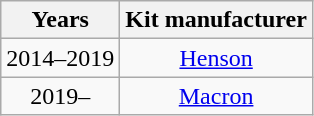<table class="wikitable" style="text-align: center">
<tr>
<th>Years</th>
<th>Kit manufacturer</th>
</tr>
<tr>
<td>2014–2019</td>
<td><a href='#'>Henson</a></td>
</tr>
<tr>
<td>2019–</td>
<td><a href='#'>Macron</a></td>
</tr>
</table>
